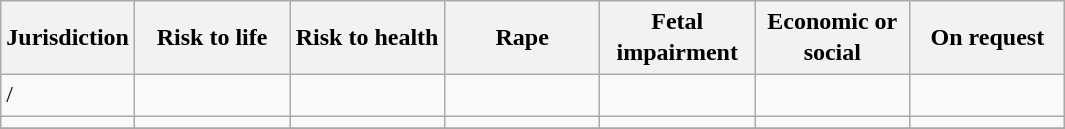<table class="wikitable sortable collapsible" style=line-height:1.3>
<tr>
<th>Jurisdiction</th>
<th style=width:6em>Risk to life</th>
<th style=width:6em>Risk to health</th>
<th style=width:6em>Rape</th>
<th style=width:6em>Fetal impairment</th>
<th style=width:6em>Economic or social</th>
<th style=width:6em>On request</th>
</tr>
<tr>
<td> / </td>
<td></td>
<td></td>
<td></td>
<td></td>
<td></td>
<td></td>
</tr>
<tr>
<td></td>
<td></td>
<td></td>
<td></td>
<td></td>
<td></td>
<td></td>
</tr>
<tr class=sortbottom>
</tr>
</table>
